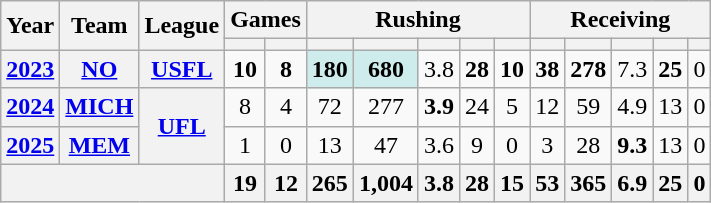<table class="wikitable" style="text-align:center;">
<tr>
<th rowspan="2">Year</th>
<th rowspan="2">Team</th>
<th rowspan="2">League</th>
<th colspan="2">Games</th>
<th colspan="5">Rushing</th>
<th colspan="5">Receiving</th>
</tr>
<tr>
<th></th>
<th></th>
<th></th>
<th></th>
<th></th>
<th></th>
<th></th>
<th></th>
<th></th>
<th></th>
<th></th>
<th></th>
</tr>
<tr>
<th><a href='#'>2023</a></th>
<th><a href='#'>NO</a></th>
<th><a href='#'>USFL</a></th>
<td><strong>10</strong></td>
<td><strong>8</strong></td>
<td style="background:#cfecec;"><strong>180</strong></td>
<td style="background:#cfecec;"><strong>680</strong></td>
<td>3.8</td>
<td><strong>28</strong></td>
<td><strong>10</strong></td>
<td><strong>38</strong></td>
<td><strong>278</strong></td>
<td>7.3</td>
<td><strong>25</strong></td>
<td>0</td>
</tr>
<tr>
<th><a href='#'>2024</a></th>
<th><a href='#'>MICH</a></th>
<th rowspan="2"><a href='#'>UFL</a></th>
<td>8</td>
<td>4</td>
<td>72</td>
<td>277</td>
<td><strong>3.9</strong></td>
<td>24</td>
<td>5</td>
<td>12</td>
<td>59</td>
<td>4.9</td>
<td>13</td>
<td>0</td>
</tr>
<tr>
<th><a href='#'>2025</a></th>
<th><a href='#'>MEM</a></th>
<td>1</td>
<td>0</td>
<td>13</td>
<td>47</td>
<td>3.6</td>
<td>9</td>
<td>0</td>
<td>3</td>
<td>28</td>
<td><strong>9.3</strong></td>
<td>13</td>
<td>0</td>
</tr>
<tr>
<th colspan="3"></th>
<th>19</th>
<th>12</th>
<th>265</th>
<th>1,004</th>
<th>3.8</th>
<th>28</th>
<th>15</th>
<th>53</th>
<th>365</th>
<th>6.9</th>
<th>25</th>
<th>0</th>
</tr>
</table>
